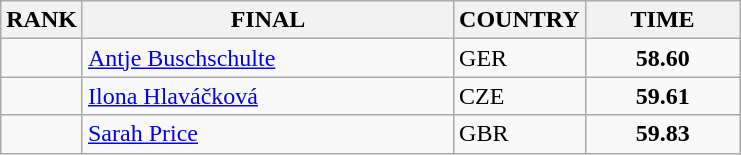<table class="wikitable">
<tr>
<th>RANK</th>
<th align="left" style="width: 15em">FINAL</th>
<th>COUNTRY</th>
<th style="width: 6em">TIME</th>
</tr>
<tr>
<td align="center"></td>
<td><a href='#'>Antje Buschschulte</a></td>
<td> GER</td>
<td align="center"><strong>58.60</strong></td>
</tr>
<tr>
<td align="center"></td>
<td><a href='#'>Ilona Hlaváčková</a></td>
<td> CZE</td>
<td align="center"><strong>59.61</strong></td>
</tr>
<tr>
<td align="center"></td>
<td><a href='#'>Sarah Price</a></td>
<td> GBR</td>
<td align="center"><strong>59.83</strong></td>
</tr>
</table>
